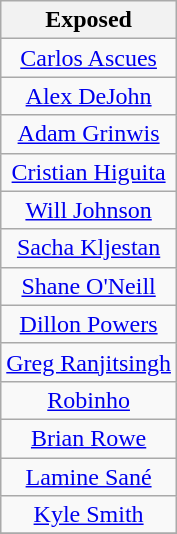<table class="wikitable" style="text-align:center">
<tr>
<th>Exposed</th>
</tr>
<tr>
<td><a href='#'>Carlos Ascues</a></td>
</tr>
<tr>
<td><a href='#'>Alex DeJohn</a></td>
</tr>
<tr>
<td><a href='#'>Adam Grinwis</a></td>
</tr>
<tr>
<td><a href='#'>Cristian Higuita</a></td>
</tr>
<tr>
<td><a href='#'>Will Johnson</a></td>
</tr>
<tr>
<td><a href='#'>Sacha Kljestan</a></td>
</tr>
<tr>
<td><a href='#'>Shane O'Neill</a></td>
</tr>
<tr>
<td><a href='#'>Dillon Powers</a></td>
</tr>
<tr>
<td><a href='#'>Greg Ranjitsingh</a></td>
</tr>
<tr>
<td><a href='#'>Robinho</a></td>
</tr>
<tr>
<td><a href='#'>Brian Rowe</a></td>
</tr>
<tr>
<td><a href='#'>Lamine Sané</a></td>
</tr>
<tr>
<td><a href='#'>Kyle Smith</a></td>
</tr>
<tr>
</tr>
</table>
